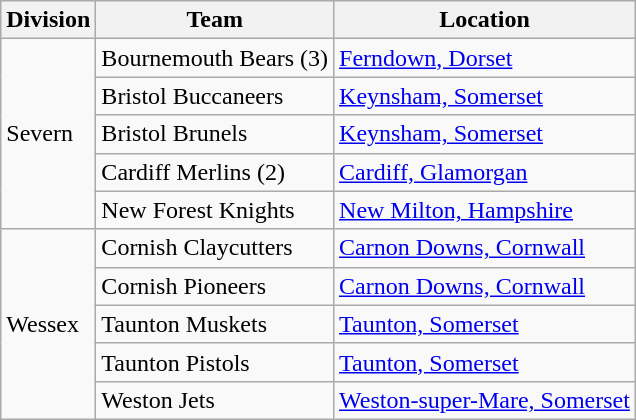<table class="wikitable">
<tr>
<th>Division</th>
<th>Team</th>
<th>Location</th>
</tr>
<tr>
<td rowspan="5">Severn</td>
<td>Bournemouth Bears (3)</td>
<td rowspan="1"><a href='#'>Ferndown, Dorset</a></td>
</tr>
<tr>
<td>Bristol Buccaneers</td>
<td rowspan="1"><a href='#'>Keynsham, Somerset</a></td>
</tr>
<tr>
<td>Bristol Brunels</td>
<td rowspan="1"><a href='#'>Keynsham, Somerset</a></td>
</tr>
<tr>
<td>Cardiff Merlins (2)</td>
<td><a href='#'>Cardiff, Glamorgan</a></td>
</tr>
<tr>
<td>New Forest Knights</td>
<td><a href='#'>New Milton, Hampshire</a></td>
</tr>
<tr>
<td rowspan="5">Wessex</td>
<td>Cornish Claycutters</td>
<td><a href='#'>Carnon Downs, Cornwall</a></td>
</tr>
<tr>
<td>Cornish Pioneers</td>
<td><a href='#'>Carnon Downs, Cornwall</a></td>
</tr>
<tr>
<td>Taunton Muskets</td>
<td rowspan="1"><a href='#'>Taunton, Somerset</a></td>
</tr>
<tr>
<td>Taunton Pistols</td>
<td rowspan="1"><a href='#'>Taunton, Somerset</a></td>
</tr>
<tr>
<td>Weston Jets</td>
<td><a href='#'>Weston-super-Mare, Somerset</a></td>
</tr>
</table>
